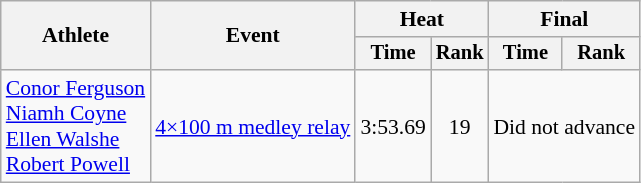<table class="wikitable" style="text-align:center; font-size:90%">
<tr>
<th rowspan=2>Athlete</th>
<th rowspan=2>Event</th>
<th colspan=2>Heat</th>
<th colspan=2>Final</th>
</tr>
<tr style="font-size:95%">
<th>Time</th>
<th>Rank</th>
<th>Time</th>
<th>Rank</th>
</tr>
<tr>
<td align=left><a href='#'>Conor Ferguson</a><br><a href='#'>Niamh Coyne</a><br><a href='#'>Ellen Walshe</a><br><a href='#'>Robert Powell</a></td>
<td align=left><a href='#'>4×100 m medley relay</a></td>
<td>3:53.69</td>
<td>19</td>
<td colspan=2>Did not advance</td>
</tr>
</table>
